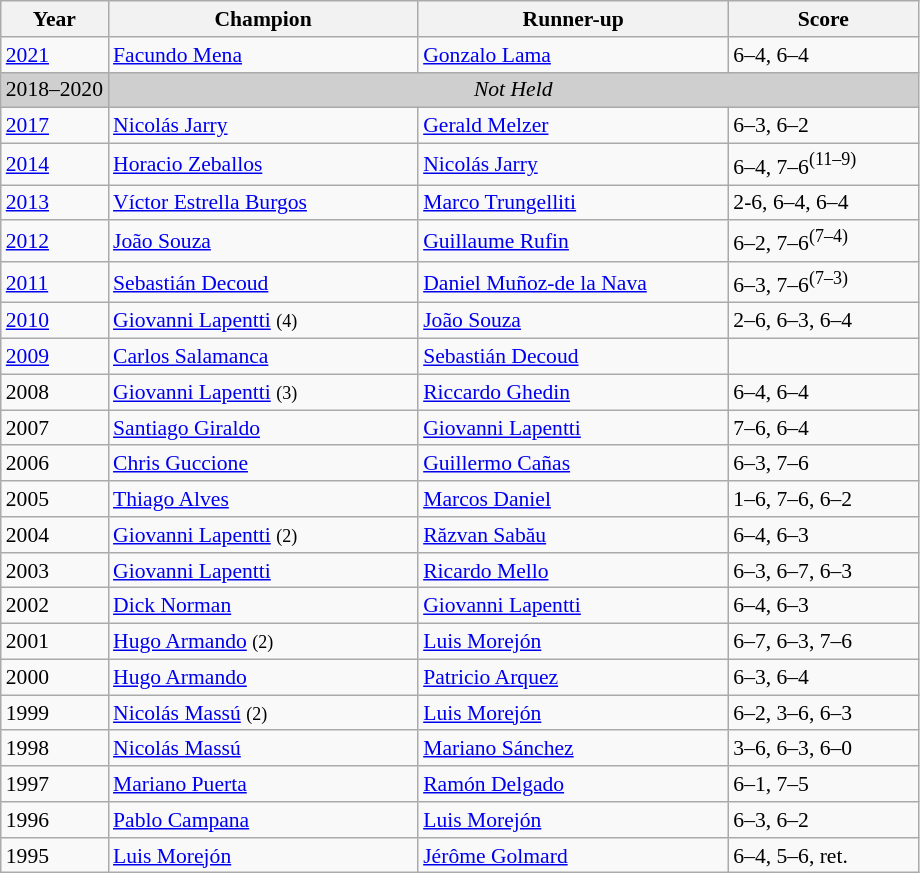<table class="wikitable" style="font-size:90%">
<tr>
<th>Year</th>
<th width="200">Champion</th>
<th width="200">Runner-up</th>
<th width="120">Score</th>
</tr>
<tr>
<td><a href='#'>2021</a></td>
<td> <a href='#'>Facundo Mena</a></td>
<td> <a href='#'>Gonzalo Lama</a></td>
<td>6–4, 6–4</td>
</tr>
<tr>
<td style="background:#cfcfcf">2018–2020</td>
<td colspan=3 align=center style="background:#cfcfcf"><em>Not Held</em></td>
</tr>
<tr>
<td><a href='#'>2017</a></td>
<td> <a href='#'>Nicolás Jarry</a></td>
<td> <a href='#'>Gerald Melzer</a></td>
<td>6–3, 6–2</td>
</tr>
<tr>
<td><a href='#'>2014</a></td>
<td> <a href='#'>Horacio Zeballos</a></td>
<td> <a href='#'>Nicolás Jarry</a></td>
<td>6–4, 7–6<sup>(11–9)</sup></td>
</tr>
<tr>
<td><a href='#'>2013</a></td>
<td> <a href='#'>Víctor Estrella Burgos</a></td>
<td> <a href='#'>Marco Trungelliti</a></td>
<td>2-6, 6–4, 6–4</td>
</tr>
<tr>
<td><a href='#'>2012</a></td>
<td> <a href='#'>João Souza</a></td>
<td> <a href='#'>Guillaume Rufin</a></td>
<td>6–2, 7–6<sup>(7–4)</sup></td>
</tr>
<tr>
<td><a href='#'>2011</a></td>
<td> <a href='#'>Sebastián Decoud</a></td>
<td> <a href='#'>Daniel Muñoz-de la Nava</a></td>
<td>6–3, 7–6<sup>(7–3)</sup></td>
</tr>
<tr>
<td><a href='#'>2010</a></td>
<td> <a href='#'>Giovanni Lapentti</a> <small>(4)</small></td>
<td> <a href='#'>João Souza</a></td>
<td>2–6, 6–3, 6–4</td>
</tr>
<tr>
<td><a href='#'>2009</a></td>
<td> <a href='#'>Carlos Salamanca</a></td>
<td> <a href='#'>Sebastián Decoud</a></td>
<td></td>
</tr>
<tr>
<td>2008</td>
<td> <a href='#'>Giovanni Lapentti</a> <small>(3)</small></td>
<td> <a href='#'>Riccardo Ghedin</a></td>
<td>6–4, 6–4</td>
</tr>
<tr>
<td>2007</td>
<td> <a href='#'>Santiago Giraldo</a></td>
<td> <a href='#'>Giovanni Lapentti</a></td>
<td>7–6, 6–4</td>
</tr>
<tr>
<td>2006</td>
<td> <a href='#'>Chris Guccione</a></td>
<td> <a href='#'>Guillermo Cañas</a></td>
<td>6–3, 7–6</td>
</tr>
<tr>
<td>2005</td>
<td> <a href='#'>Thiago Alves</a></td>
<td> <a href='#'>Marcos Daniel</a></td>
<td>1–6, 7–6, 6–2</td>
</tr>
<tr>
<td>2004</td>
<td> <a href='#'>Giovanni Lapentti</a> <small>(2)</small></td>
<td> <a href='#'>Răzvan Sabău</a></td>
<td>6–4, 6–3</td>
</tr>
<tr>
<td>2003</td>
<td> <a href='#'>Giovanni Lapentti</a></td>
<td> <a href='#'>Ricardo Mello</a></td>
<td>6–3, 6–7, 6–3</td>
</tr>
<tr>
<td>2002</td>
<td> <a href='#'>Dick Norman</a></td>
<td> <a href='#'>Giovanni Lapentti</a></td>
<td>6–4, 6–3</td>
</tr>
<tr>
<td>2001</td>
<td> <a href='#'>Hugo Armando</a> <small>(2)</small></td>
<td> <a href='#'>Luis Morejón</a></td>
<td>6–7, 6–3, 7–6</td>
</tr>
<tr>
<td>2000</td>
<td> <a href='#'>Hugo Armando</a></td>
<td> <a href='#'>Patricio Arquez</a></td>
<td>6–3, 6–4</td>
</tr>
<tr>
<td>1999</td>
<td> <a href='#'>Nicolás Massú</a> <small>(2)</small></td>
<td> <a href='#'>Luis Morejón</a></td>
<td>6–2, 3–6, 6–3</td>
</tr>
<tr>
<td>1998</td>
<td> <a href='#'>Nicolás Massú</a></td>
<td> <a href='#'>Mariano Sánchez</a></td>
<td>3–6, 6–3, 6–0</td>
</tr>
<tr>
<td>1997</td>
<td> <a href='#'>Mariano Puerta</a></td>
<td> <a href='#'>Ramón Delgado</a></td>
<td>6–1, 7–5</td>
</tr>
<tr>
<td>1996</td>
<td> <a href='#'>Pablo Campana</a></td>
<td> <a href='#'>Luis Morejón</a></td>
<td>6–3, 6–2</td>
</tr>
<tr>
<td>1995</td>
<td> <a href='#'>Luis Morejón</a></td>
<td> <a href='#'>Jérôme Golmard</a></td>
<td>6–4, 5–6, ret.</td>
</tr>
</table>
